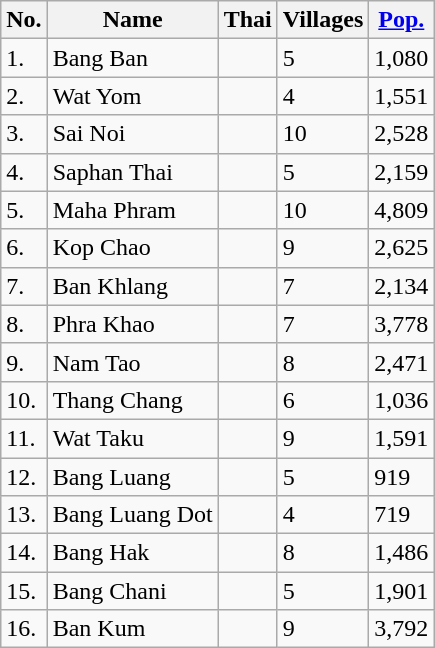<table class="wikitable sortable">
<tr>
<th>No.</th>
<th>Name</th>
<th>Thai</th>
<th>Villages</th>
<th><a href='#'>Pop.</a></th>
</tr>
<tr>
<td>1.</td>
<td>Bang Ban</td>
<td></td>
<td>5</td>
<td>1,080</td>
</tr>
<tr>
<td>2.</td>
<td>Wat Yom</td>
<td></td>
<td>4</td>
<td>1,551</td>
</tr>
<tr>
<td>3.</td>
<td>Sai Noi</td>
<td></td>
<td>10</td>
<td>2,528</td>
</tr>
<tr>
<td>4.</td>
<td>Saphan Thai</td>
<td></td>
<td>5</td>
<td>2,159</td>
</tr>
<tr>
<td>5.</td>
<td>Maha Phram</td>
<td></td>
<td>10</td>
<td>4,809</td>
</tr>
<tr>
<td>6.</td>
<td>Kop Chao</td>
<td></td>
<td>9</td>
<td>2,625</td>
</tr>
<tr>
<td>7.</td>
<td>Ban Khlang</td>
<td></td>
<td>7</td>
<td>2,134</td>
</tr>
<tr>
<td>8.</td>
<td>Phra Khao</td>
<td></td>
<td>7</td>
<td>3,778</td>
</tr>
<tr>
<td>9.</td>
<td>Nam Tao</td>
<td></td>
<td>8</td>
<td>2,471</td>
</tr>
<tr>
<td>10.</td>
<td>Thang Chang</td>
<td></td>
<td>6</td>
<td>1,036</td>
</tr>
<tr>
<td>11.</td>
<td>Wat Taku</td>
<td></td>
<td>9</td>
<td>1,591</td>
</tr>
<tr>
<td>12.</td>
<td>Bang Luang</td>
<td></td>
<td>5</td>
<td>919</td>
</tr>
<tr>
<td>13.</td>
<td>Bang Luang Dot</td>
<td></td>
<td>4</td>
<td>719</td>
</tr>
<tr>
<td>14.</td>
<td>Bang Hak</td>
<td></td>
<td>8</td>
<td>1,486</td>
</tr>
<tr>
<td>15.</td>
<td>Bang Chani</td>
<td></td>
<td>5</td>
<td>1,901</td>
</tr>
<tr>
<td>16.</td>
<td>Ban Kum</td>
<td></td>
<td>9</td>
<td>3,792</td>
</tr>
</table>
